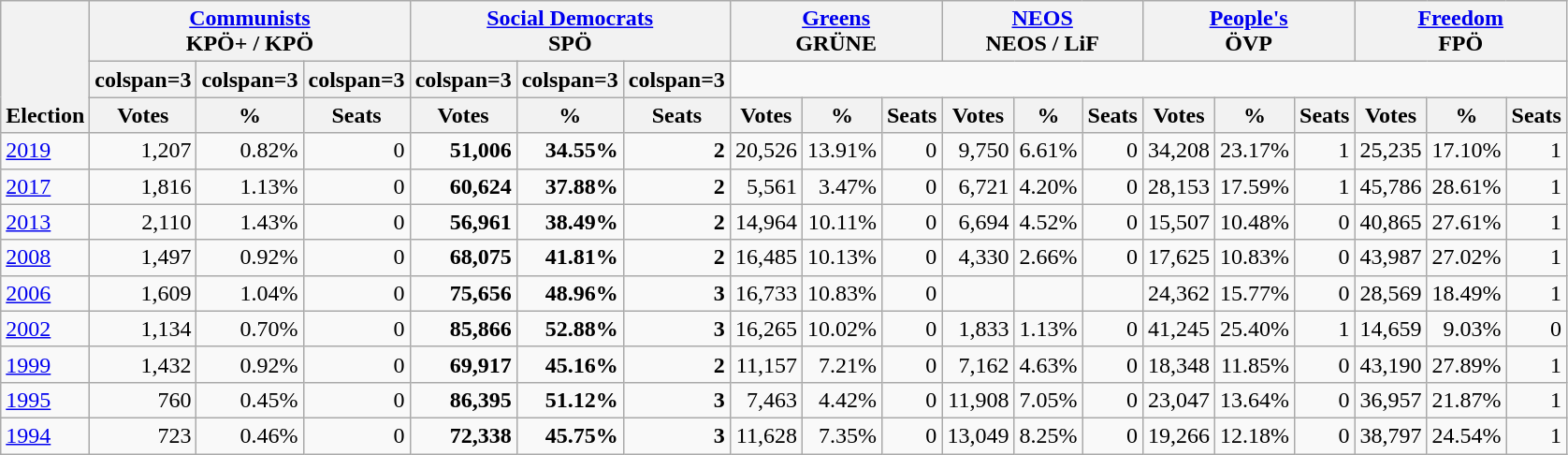<table class="wikitable" border="1" style="font-size:100%; text-align:right;">
<tr>
<th style="text-align:left;" valign=bottom rowspan=3>Election</th>
<th valign=bottom colspan=3><a href='#'>Communists</a><br>KPÖ+ / KPÖ</th>
<th valign=bottom colspan=3><a href='#'>Social Democrats</a><br>SPÖ</th>
<th valign=bottom colspan=3><a href='#'>Greens</a><br>GRÜNE</th>
<th valign=bottom colspan=3><a href='#'>NEOS</a><br>NEOS / LiF</th>
<th valign=bottom colspan=3><a href='#'>People's</a><br>ÖVP</th>
<th valign=bottom colspan=3><a href='#'>Freedom</a><br>FPÖ</th>
</tr>
<tr>
<th>colspan=3 </th>
<th>colspan=3 </th>
<th>colspan=3 </th>
<th>colspan=3 </th>
<th>colspan=3 </th>
<th>colspan=3 </th>
</tr>
<tr>
<th>Votes</th>
<th>%</th>
<th>Seats</th>
<th>Votes</th>
<th>%</th>
<th>Seats</th>
<th>Votes</th>
<th>%</th>
<th>Seats</th>
<th>Votes</th>
<th>%</th>
<th>Seats</th>
<th>Votes</th>
<th>%</th>
<th>Seats</th>
<th>Votes</th>
<th>%</th>
<th>Seats</th>
</tr>
<tr>
<td align=left><a href='#'>2019</a></td>
<td>1,207</td>
<td>0.82%</td>
<td>0</td>
<td><strong>51,006</strong></td>
<td><strong>34.55%</strong></td>
<td><strong>2</strong></td>
<td>20,526</td>
<td>13.91%</td>
<td>0</td>
<td>9,750</td>
<td>6.61%</td>
<td>0</td>
<td>34,208</td>
<td>23.17%</td>
<td>1</td>
<td>25,235</td>
<td>17.10%</td>
<td>1</td>
</tr>
<tr>
<td align=left><a href='#'>2017</a></td>
<td>1,816</td>
<td>1.13%</td>
<td>0</td>
<td><strong>60,624</strong></td>
<td><strong>37.88%</strong></td>
<td><strong>2</strong></td>
<td>5,561</td>
<td>3.47%</td>
<td>0</td>
<td>6,721</td>
<td>4.20%</td>
<td>0</td>
<td>28,153</td>
<td>17.59%</td>
<td>1</td>
<td>45,786</td>
<td>28.61%</td>
<td>1</td>
</tr>
<tr>
<td align=left><a href='#'>2013</a></td>
<td>2,110</td>
<td>1.43%</td>
<td>0</td>
<td><strong>56,961</strong></td>
<td><strong>38.49%</strong></td>
<td><strong>2</strong></td>
<td>14,964</td>
<td>10.11%</td>
<td>0</td>
<td>6,694</td>
<td>4.52%</td>
<td>0</td>
<td>15,507</td>
<td>10.48%</td>
<td>0</td>
<td>40,865</td>
<td>27.61%</td>
<td>1</td>
</tr>
<tr>
<td align=left><a href='#'>2008</a></td>
<td>1,497</td>
<td>0.92%</td>
<td>0</td>
<td><strong>68,075</strong></td>
<td><strong>41.81%</strong></td>
<td><strong>2</strong></td>
<td>16,485</td>
<td>10.13%</td>
<td>0</td>
<td>4,330</td>
<td>2.66%</td>
<td>0</td>
<td>17,625</td>
<td>10.83%</td>
<td>0</td>
<td>43,987</td>
<td>27.02%</td>
<td>1</td>
</tr>
<tr>
<td align=left><a href='#'>2006</a></td>
<td>1,609</td>
<td>1.04%</td>
<td>0</td>
<td><strong>75,656</strong></td>
<td><strong>48.96%</strong></td>
<td><strong>3</strong></td>
<td>16,733</td>
<td>10.83%</td>
<td>0</td>
<td></td>
<td></td>
<td></td>
<td>24,362</td>
<td>15.77%</td>
<td>0</td>
<td>28,569</td>
<td>18.49%</td>
<td>1</td>
</tr>
<tr>
<td align=left><a href='#'>2002</a></td>
<td>1,134</td>
<td>0.70%</td>
<td>0</td>
<td><strong>85,866</strong></td>
<td><strong>52.88%</strong></td>
<td><strong>3</strong></td>
<td>16,265</td>
<td>10.02%</td>
<td>0</td>
<td>1,833</td>
<td>1.13%</td>
<td>0</td>
<td>41,245</td>
<td>25.40%</td>
<td>1</td>
<td>14,659</td>
<td>9.03%</td>
<td>0</td>
</tr>
<tr>
<td align=left><a href='#'>1999</a></td>
<td>1,432</td>
<td>0.92%</td>
<td>0</td>
<td><strong>69,917</strong></td>
<td><strong>45.16%</strong></td>
<td><strong>2</strong></td>
<td>11,157</td>
<td>7.21%</td>
<td>0</td>
<td>7,162</td>
<td>4.63%</td>
<td>0</td>
<td>18,348</td>
<td>11.85%</td>
<td>0</td>
<td>43,190</td>
<td>27.89%</td>
<td>1</td>
</tr>
<tr>
<td align=left><a href='#'>1995</a></td>
<td>760</td>
<td>0.45%</td>
<td>0</td>
<td><strong>86,395</strong></td>
<td><strong>51.12%</strong></td>
<td><strong>3</strong></td>
<td>7,463</td>
<td>4.42%</td>
<td>0</td>
<td>11,908</td>
<td>7.05%</td>
<td>0</td>
<td>23,047</td>
<td>13.64%</td>
<td>0</td>
<td>36,957</td>
<td>21.87%</td>
<td>1</td>
</tr>
<tr>
<td align=left><a href='#'>1994</a></td>
<td>723</td>
<td>0.46%</td>
<td>0</td>
<td><strong>72,338</strong></td>
<td><strong>45.75%</strong></td>
<td><strong>3</strong></td>
<td>11,628</td>
<td>7.35%</td>
<td>0</td>
<td>13,049</td>
<td>8.25%</td>
<td>0</td>
<td>19,266</td>
<td>12.18%</td>
<td>0</td>
<td>38,797</td>
<td>24.54%</td>
<td>1</td>
</tr>
</table>
